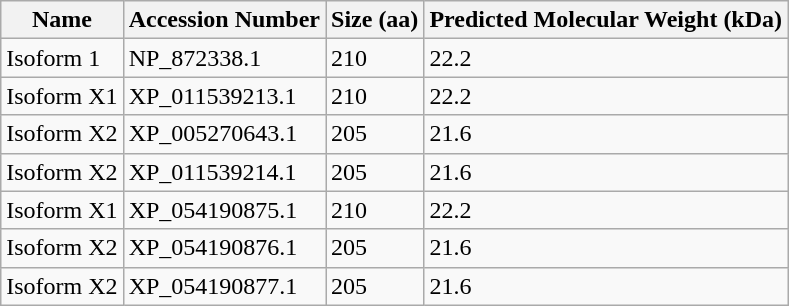<table class="wikitable">
<tr>
<th>Name</th>
<th>Accession Number</th>
<th>Size (aa)</th>
<th>Predicted Molecular Weight (kDa)</th>
</tr>
<tr>
<td>Isoform 1</td>
<td>NP_872338.1</td>
<td>210</td>
<td>22.2</td>
</tr>
<tr>
<td>Isoform X1</td>
<td>XP_011539213.1</td>
<td>210</td>
<td>22.2</td>
</tr>
<tr>
<td>Isoform X2</td>
<td>XP_005270643.1</td>
<td>205</td>
<td>21.6</td>
</tr>
<tr>
<td>Isoform X2</td>
<td>XP_011539214.1</td>
<td>205</td>
<td>21.6</td>
</tr>
<tr>
<td>Isoform X1</td>
<td>XP_054190875.1 <strong> </strong></td>
<td>210</td>
<td>22.2</td>
</tr>
<tr>
<td>Isoform X2</td>
<td>XP_054190876.1</td>
<td>205</td>
<td>21.6</td>
</tr>
<tr>
<td>Isoform X2</td>
<td>XP_054190877.1</td>
<td>205</td>
<td>21.6</td>
</tr>
</table>
